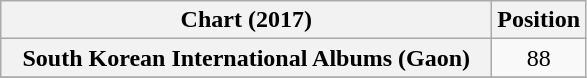<table class="wikitable sortable plainrowheaders" style="text-align:center">
<tr>
<th scope="col" style="width:20em;">Chart (2017)</th>
<th scope="col">Position</th>
</tr>
<tr>
<th scope="row">South Korean International Albums (Gaon)</th>
<td>88</td>
</tr>
<tr>
</tr>
</table>
